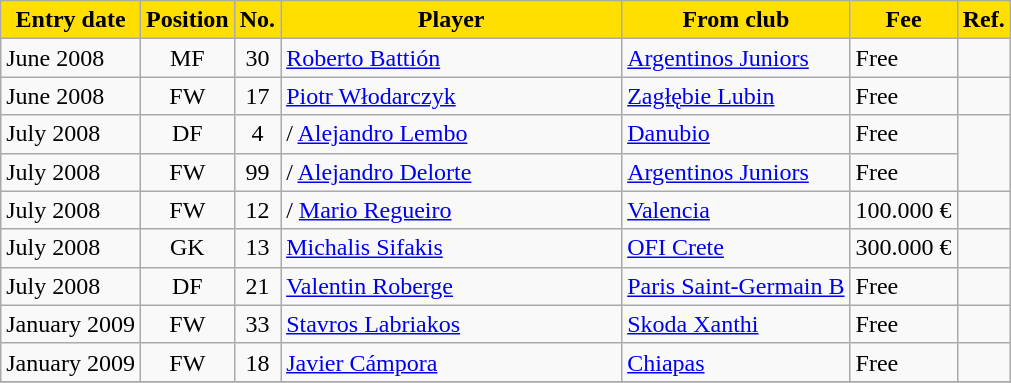<table class="wikitable sortable">
<tr>
<th style="background:#FFDF00; color:black;"><strong>Entry date</strong></th>
<th style="background:#FFDF00; color:black;"><strong>Position</strong></th>
<th style="background:#FFDF00; color:black;"><strong>No.</strong></th>
<th style="background:#FFDF00; color:black;"; width=220><strong>Player</strong></th>
<th style="background:#FFDF00; color:black;"><strong>From club</strong></th>
<th style="background:#FFDF00; color:black;"><strong>Fee</strong></th>
<th style="background:#FFDF00; color:black;"><strong>Ref.</strong></th>
</tr>
<tr>
<td>June 2008</td>
<td style="text-align:center;">MF</td>
<td style="text-align:center;">30</td>
<td style="text-align:left;"> <a href='#'>Roberto Battión</a></td>
<td style="text-align:left;"> <a href='#'>Argentinos Juniors</a></td>
<td>Free</td>
<td></td>
</tr>
<tr>
<td>June 2008</td>
<td style="text-align:center;">FW</td>
<td style="text-align:center;">17</td>
<td style="text-align:left;"> <a href='#'>Piotr Włodarczyk</a></td>
<td style="text-align:left;"> <a href='#'>Zagłębie Lubin</a></td>
<td>Free</td>
<td></td>
</tr>
<tr>
<td>July 2008</td>
<td style="text-align:center;">DF</td>
<td style="text-align:center;">4</td>
<td style="text-align:left;"> /  <a href='#'>Alejandro Lembo</a></td>
<td style="text-align:left;"> <a href='#'>Danubio</a></td>
<td>Free</td>
<td rowspan=2></td>
</tr>
<tr>
<td>July 2008</td>
<td style="text-align:center;">FW</td>
<td style="text-align:center;">99</td>
<td style="text-align:left;"> /  <a href='#'>Alejandro Delorte</a></td>
<td style="text-align:left;"> <a href='#'>Argentinos Juniors</a></td>
<td>Free</td>
</tr>
<tr>
<td>July 2008</td>
<td style="text-align:center;">FW</td>
<td style="text-align:center;">12</td>
<td style="text-align:left;"> /  <a href='#'>Mario Regueiro</a></td>
<td style="text-align:left;"> <a href='#'>Valencia</a></td>
<td>100.000 €</td>
<td></td>
</tr>
<tr>
<td>July 2008</td>
<td style="text-align:center;">GK</td>
<td style="text-align:center;">13</td>
<td style="text-align:left;"> <a href='#'>Michalis Sifakis</a></td>
<td style="text-align:left;"> <a href='#'>OFI Crete</a></td>
<td>300.000 €</td>
<td></td>
</tr>
<tr>
<td>July 2008</td>
<td style="text-align:center;">DF</td>
<td style="text-align:center;">21</td>
<td style="text-align:left;"> <a href='#'>Valentin Roberge</a></td>
<td style="text-align:left;"> <a href='#'>Paris Saint-Germain B</a></td>
<td>Free</td>
<td></td>
</tr>
<tr>
<td>January 2009</td>
<td style="text-align:center;">FW</td>
<td style="text-align:center;">33</td>
<td style="text-align:left;"> <a href='#'>Stavros Labriakos</a></td>
<td style="text-align:left;"> <a href='#'>Skoda Xanthi</a></td>
<td>Free</td>
<td></td>
</tr>
<tr>
<td>January 2009</td>
<td style="text-align:center;">FW</td>
<td style="text-align:center;">18</td>
<td style="text-align:left;"> <a href='#'>Javier Cámpora</a></td>
<td style="text-align:left;"> <a href='#'>Chiapas</a></td>
<td>Free</td>
<td></td>
</tr>
<tr>
</tr>
</table>
